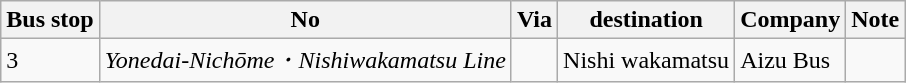<table class="wikitable">
<tr>
<th>Bus stop</th>
<th>No</th>
<th>Via</th>
<th>destination</th>
<th>Company</th>
<th>Note</th>
</tr>
<tr>
<td rowspan="1">3</td>
<td><em>Yonedai-Nichōme・Nishiwakamatsu Line</em></td>
<td></td>
<td>Nishi wakamatsu</td>
<td>Aizu Bus</td>
<td></td>
</tr>
</table>
